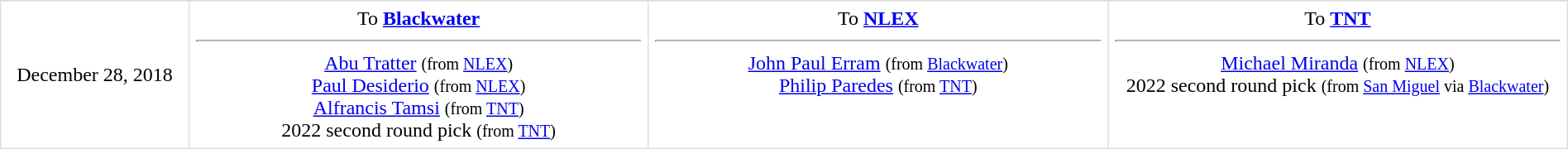<table border=1 style="border-collapse:collapse; text-align: center; width: 100%" bordercolor="#DFDFDF"  cellpadding="5">
<tr>
</tr>
<tr>
<td style="width:12%" rowspan=1>December 28, 2018</td>
<td style="width:29.3%" valign="top">To <strong><a href='#'>Blackwater</a></strong><hr><a href='#'>Abu Tratter</a> <small>(from <a href='#'>NLEX</a>)</small><br><a href='#'>Paul Desiderio</a> <small>(from <a href='#'>NLEX</a>)</small><br><a href='#'>Alfrancis Tamsi</a> <small>(from <a href='#'>TNT</a>)</small><br>2022 second round pick <small>(from <a href='#'>TNT</a>)</small></td>
<td style="width:29.3%" valign="top">To <strong><a href='#'>NLEX</a></strong><hr><a href='#'>John Paul Erram</a> <small>(from <a href='#'>Blackwater</a>)</small><br><a href='#'>Philip Paredes</a> <small>(from <a href='#'>TNT</a>)</small></td>
<td style="width:29.3%" valign="top">To <strong><a href='#'>TNT</a></strong><hr><a href='#'>Michael Miranda</a> <small>(from <a href='#'>NLEX</a>)</small><br>2022 second round pick <small>(from <a href='#'>San Miguel</a> via <a href='#'>Blackwater</a>)</small></td>
</tr>
</table>
